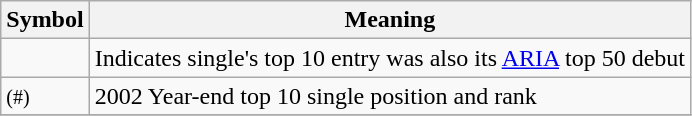<table Class="wikitable">
<tr>
<th>Symbol</th>
<th>Meaning</th>
</tr>
<tr '>
<td></td>
<td>Indicates single's top 10 entry was also its <a href='#'>ARIA</a> top 50 debut</td>
</tr>
<tr>
<td><small>(#)</small></td>
<td>2002 Year-end top 10 single position and rank</td>
</tr>
<tr>
</tr>
</table>
